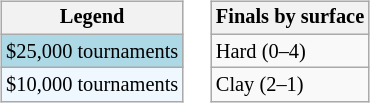<table>
<tr valign=top>
<td><br><table class=wikitable style="font-size:85%">
<tr>
<th>Legend</th>
</tr>
<tr style="background:lightblue;">
<td>$25,000 tournaments</td>
</tr>
<tr style="background:#f0f8ff;">
<td>$10,000 tournaments</td>
</tr>
</table>
</td>
<td><br><table class=wikitable style="font-size:85%">
<tr>
<th>Finals by surface</th>
</tr>
<tr>
<td>Hard (0–4)</td>
</tr>
<tr>
<td>Clay (2–1)</td>
</tr>
</table>
</td>
</tr>
</table>
